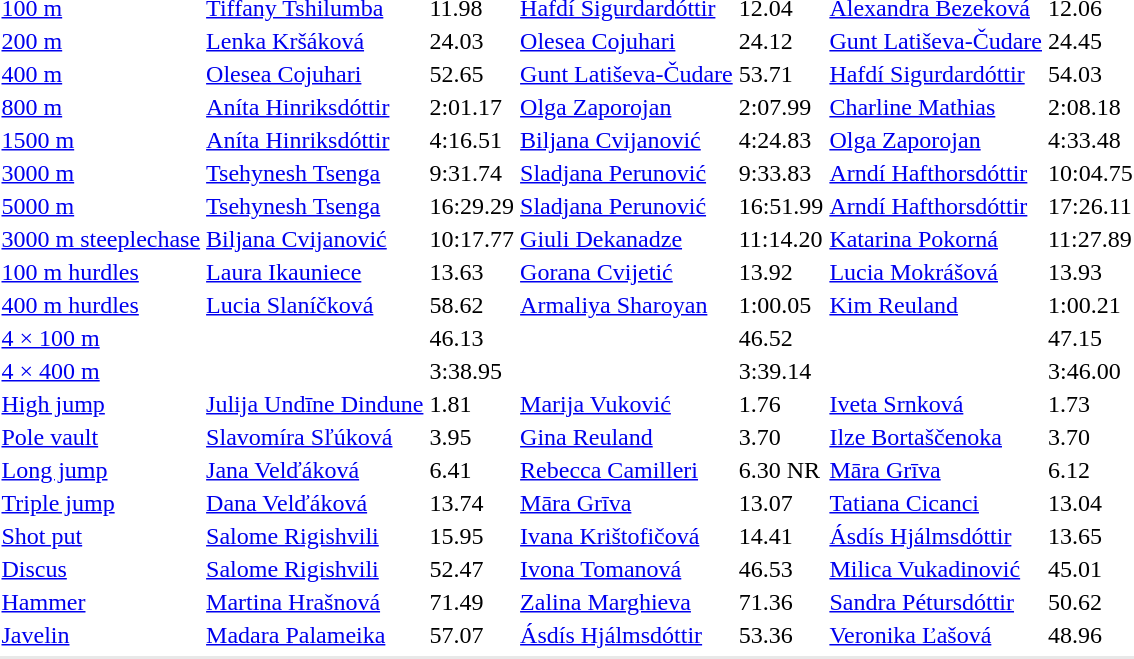<table>
<tr>
<td><a href='#'>100 m</a></td>
<td><a href='#'>Tiffany Tshilumba</a> <br></td>
<td>11.98</td>
<td><a href='#'>Hafdí Sigurdardóttir</a> <br></td>
<td>12.04</td>
<td><a href='#'>Alexandra Bezeková</a> <br></td>
<td>12.06</td>
</tr>
<tr>
<td><a href='#'>200 m</a></td>
<td><a href='#'>Lenka Kršáková</a> <br></td>
<td>24.03</td>
<td><a href='#'>Olesea Cojuhari</a> <br></td>
<td>24.12</td>
<td><a href='#'>Gunt Latiševa-Čudare</a> <br></td>
<td>24.45</td>
</tr>
<tr>
<td><a href='#'>400 m</a></td>
<td><a href='#'>Olesea Cojuhari</a> <br></td>
<td>52.65</td>
<td><a href='#'>Gunt Latiševa-Čudare</a> <br></td>
<td>53.71</td>
<td><a href='#'>Hafdí Sigurdardóttir</a> <br></td>
<td>54.03</td>
</tr>
<tr>
<td><a href='#'>800 m</a></td>
<td><a href='#'>Aníta Hinriksdóttir</a> <br></td>
<td>2:01.17</td>
<td><a href='#'>Olga Zaporojan</a> <br></td>
<td>2:07.99</td>
<td><a href='#'>Charline Mathias</a> <br></td>
<td>2:08.18</td>
</tr>
<tr>
<td><a href='#'>1500 m</a></td>
<td><a href='#'>Aníta Hinriksdóttir</a> <br></td>
<td>4:16.51</td>
<td><a href='#'>Biljana Cvijanović</a> <br></td>
<td>4:24.83</td>
<td><a href='#'>Olga Zaporojan</a> <br></td>
<td>4:33.48</td>
</tr>
<tr>
<td><a href='#'>3000 m</a></td>
<td><a href='#'>Tsehynesh Tsenga</a> <br></td>
<td>9:31.74</td>
<td><a href='#'>Sladjana Perunović</a> <br></td>
<td>9:33.83</td>
<td><a href='#'>Arndí Hafthorsdóttir</a> <br></td>
<td>10:04.75</td>
</tr>
<tr>
<td><a href='#'>5000 m</a></td>
<td><a href='#'>Tsehynesh Tsenga</a> <br></td>
<td>16:29.29</td>
<td><a href='#'>Sladjana Perunović</a> <br></td>
<td>16:51.99</td>
<td><a href='#'>Arndí Hafthorsdóttir</a> <br></td>
<td>17:26.11</td>
</tr>
<tr>
<td><a href='#'>3000 m steeplechase</a></td>
<td><a href='#'>Biljana Cvijanović</a> <br></td>
<td>10:17.77</td>
<td><a href='#'>Giuli Dekanadze</a> <br></td>
<td>11:14.20</td>
<td><a href='#'>Katarina Pokorná</a> <br></td>
<td>11:27.89</td>
</tr>
<tr>
<td><a href='#'>100 m hurdles</a></td>
<td><a href='#'>Laura Ikauniece</a> <br></td>
<td>13.63</td>
<td><a href='#'>Gorana Cvijetić</a> <br></td>
<td>13.92</td>
<td><a href='#'>Lucia Mokrášová</a> <br></td>
<td>13.93</td>
</tr>
<tr>
<td><a href='#'>400 m hurdles</a></td>
<td><a href='#'>Lucia Slaníčková</a> <br></td>
<td>58.62</td>
<td><a href='#'>Armaliya Sharoyan</a> <br></td>
<td>1:00.05</td>
<td><a href='#'>Kim Reuland</a> <br></td>
<td>1:00.21</td>
</tr>
<tr>
<td><a href='#'>4 × 100 m</a></td>
<td></td>
<td>46.13</td>
<td></td>
<td>46.52</td>
<td></td>
<td>47.15</td>
</tr>
<tr>
<td><a href='#'>4 × 400 m</a></td>
<td></td>
<td>3:38.95</td>
<td></td>
<td>3:39.14</td>
<td></td>
<td>3:46.00</td>
</tr>
<tr>
<td><a href='#'>High jump</a></td>
<td><a href='#'>Julija Undīne Dindune</a> <br></td>
<td>1.81</td>
<td><a href='#'>Marija Vuković</a> <br></td>
<td>1.76</td>
<td><a href='#'>Iveta Srnková</a> <br></td>
<td>1.73</td>
</tr>
<tr>
<td><a href='#'>Pole vault</a></td>
<td><a href='#'>Slavomíra Sľúková</a> <br></td>
<td>3.95</td>
<td><a href='#'>Gina Reuland</a> <br></td>
<td>3.70</td>
<td><a href='#'>Ilze Bortaščenoka</a> <br></td>
<td>3.70</td>
</tr>
<tr>
<td><a href='#'>Long jump</a></td>
<td><a href='#'>Jana Velďáková</a> <br></td>
<td>6.41</td>
<td><a href='#'>Rebecca Camilleri</a> <br></td>
<td>6.30 NR</td>
<td><a href='#'>Māra Grīva</a> <br></td>
<td>6.12</td>
</tr>
<tr>
<td><a href='#'>Triple jump</a></td>
<td><a href='#'>Dana Velďáková</a> <br></td>
<td>13.74</td>
<td><a href='#'>Māra Grīva</a> <br></td>
<td>13.07</td>
<td><a href='#'>Tatiana Cicanci</a> <br></td>
<td>13.04</td>
</tr>
<tr>
<td><a href='#'>Shot put</a></td>
<td><a href='#'>Salome Rigishvili</a> <br></td>
<td>15.95</td>
<td><a href='#'>Ivana Krištofičová</a> <br></td>
<td>14.41</td>
<td><a href='#'>Ásdís Hjálmsdóttir</a> <br></td>
<td>13.65</td>
</tr>
<tr>
<td><a href='#'>Discus</a></td>
<td><a href='#'>Salome Rigishvili</a> <br></td>
<td>52.47</td>
<td><a href='#'>Ivona Tomanová</a> <br></td>
<td>46.53</td>
<td><a href='#'>Milica Vukadinović</a> <br></td>
<td>45.01</td>
</tr>
<tr>
<td><a href='#'>Hammer</a></td>
<td><a href='#'>Martina Hrašnová</a> <br></td>
<td>71.49</td>
<td><a href='#'>Zalina Marghieva</a> <br></td>
<td>71.36</td>
<td><a href='#'>Sandra Pétursdóttir</a> <br></td>
<td>50.62</td>
</tr>
<tr>
<td><a href='#'>Javelin</a></td>
<td><a href='#'>Madara Palameika</a> <br></td>
<td>57.07</td>
<td><a href='#'>Ásdís Hjálmsdóttir</a> <br></td>
<td>53.36</td>
<td><a href='#'>Veronika Ľašová</a> <br></td>
<td>48.96</td>
</tr>
<tr>
</tr>
<tr bgcolor= e8e8e8>
<td colspan=7></td>
</tr>
</table>
